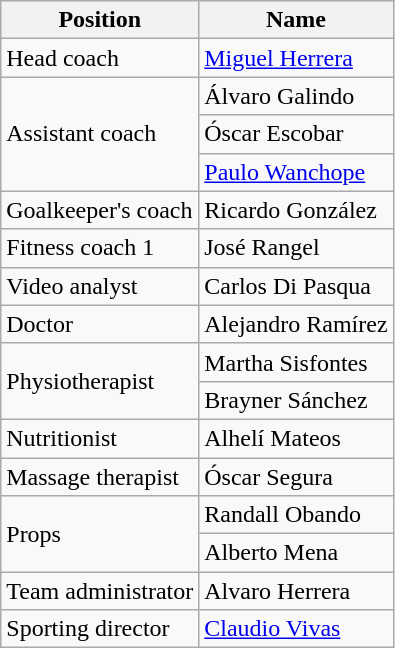<table class="wikitable" style="text-align: left">
<tr>
<th>Position</th>
<th>Name</th>
</tr>
<tr>
<td>Head coach</td>
<td> <a href='#'>Miguel Herrera</a></td>
</tr>
<tr>
<td rowspan="3">Assistant coach</td>
<td> Álvaro Galindo</td>
</tr>
<tr>
<td> Óscar Escobar</td>
</tr>
<tr>
<td> <a href='#'>Paulo Wanchope</a></td>
</tr>
<tr>
<td>Goalkeeper's coach</td>
<td> Ricardo González</td>
</tr>
<tr>
<td>Fitness coach 1</td>
<td> José Rangel</td>
</tr>
<tr>
<td>Video analyst</td>
<td> Carlos Di Pasqua</td>
</tr>
<tr>
<td>Doctor</td>
<td> Alejandro Ramírez</td>
</tr>
<tr>
<td rowspan="2">Physiotherapist</td>
<td> Martha Sisfontes</td>
</tr>
<tr>
<td> Brayner Sánchez</td>
</tr>
<tr>
<td>Nutritionist</td>
<td> Alhelí Mateos</td>
</tr>
<tr>
<td>Massage therapist</td>
<td> Óscar Segura</td>
</tr>
<tr>
<td rowspan="2">Props</td>
<td> Randall Obando</td>
</tr>
<tr>
<td> Alberto Mena</td>
</tr>
<tr>
<td>Team administrator</td>
<td> Alvaro Herrera</td>
</tr>
<tr>
<td>Sporting director</td>
<td> <a href='#'>Claudio Vivas</a></td>
</tr>
</table>
